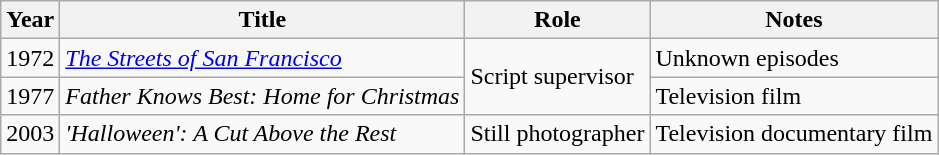<table class="wikitable">
<tr>
<th>Year</th>
<th>Title</th>
<th>Role</th>
<th>Notes</th>
</tr>
<tr>
<td>1972</td>
<td><em><a href='#'>The Streets of San Francisco</a></em></td>
<td rowspan=2>Script supervisor</td>
<td>Unknown episodes</td>
</tr>
<tr>
<td>1977</td>
<td><em>Father Knows Best: Home for Christmas</em></td>
<td>Television film</td>
</tr>
<tr>
<td>2003</td>
<td><em>'Halloween': A Cut Above the Rest</em></td>
<td>Still photographer</td>
<td>Television documentary film</td>
</tr>
</table>
